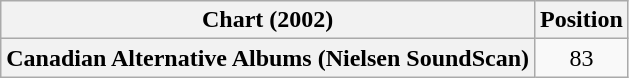<table class="wikitable plainrowheaders" style="text-align:center">
<tr>
<th scope="col">Chart (2002)</th>
<th scope="col">Position</th>
</tr>
<tr>
<th scope="row">Canadian Alternative Albums (Nielsen SoundScan)</th>
<td>83</td>
</tr>
</table>
